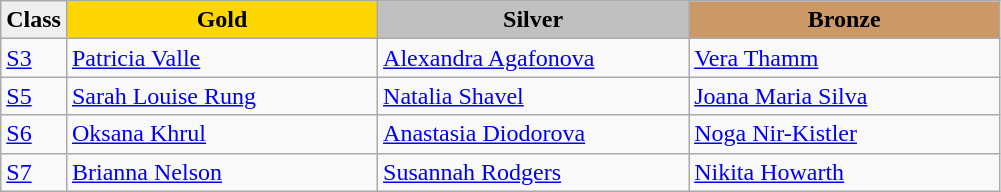<table class="wikitable" style="text-align:left">
<tr align="center">
<td bgcolor=efefef><strong>Class</strong></td>
<td width=200 bgcolor=gold><strong>Gold</strong></td>
<td width=200 bgcolor=silver><strong>Silver</strong></td>
<td width=200 bgcolor=CC9966><strong>Bronze</strong></td>
</tr>
<tr>
<td><a href='#'>S3</a></td>
<td><a href='#'>Patricia Valle</a><br></td>
<td><a href='#'>Alexandra Agafonova</a><br></td>
<td><a href='#'>Vera Thamm</a><br></td>
</tr>
<tr>
<td><a href='#'>S5</a></td>
<td><a href='#'>Sarah Louise Rung</a><br></td>
<td><a href='#'>Natalia Shavel</a><br></td>
<td><a href='#'>Joana Maria Silva</a><br></td>
</tr>
<tr>
<td><a href='#'>S6</a></td>
<td><a href='#'>Oksana Khrul</a><br></td>
<td><a href='#'>Anastasia Diodorova</a><br></td>
<td><a href='#'>Noga Nir-Kistler</a><br></td>
</tr>
<tr>
<td><a href='#'>S7</a></td>
<td><a href='#'>Brianna Nelson</a><br></td>
<td><a href='#'>Susannah Rodgers</a><br></td>
<td><a href='#'>Nikita Howarth</a><br></td>
</tr>
</table>
